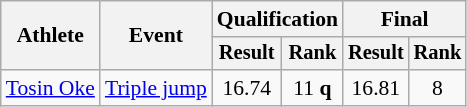<table class="wikitable" style="font-size:90%">
<tr>
<th rowspan="2">Athlete</th>
<th rowspan="2">Event</th>
<th colspan="2">Qualification</th>
<th colspan="2">Final</th>
</tr>
<tr style="font-size:95%">
<th>Result</th>
<th>Rank</th>
<th>Result</th>
<th>Rank</th>
</tr>
<tr style=text-align:center>
<td style=text-align:left><a href='#'>Tosin Oke</a></td>
<td style=text-align:left><a href='#'>Triple jump</a></td>
<td>16.74</td>
<td>11 <strong>q</strong></td>
<td>16.81</td>
<td>8</td>
</tr>
</table>
